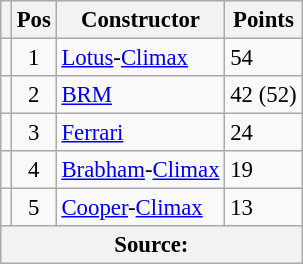<table class="wikitable" style="font-size: 95%;">
<tr>
<th></th>
<th>Pos</th>
<th>Constructor</th>
<th>Points</th>
</tr>
<tr>
<td align="left"></td>
<td align="center">1</td>
<td> <a href='#'>Lotus</a>-<a href='#'>Climax</a></td>
<td align="left">54</td>
</tr>
<tr>
<td align="left"></td>
<td align="center">2</td>
<td> <a href='#'>BRM</a></td>
<td align="left">42 (52)</td>
</tr>
<tr>
<td align="left"></td>
<td align="center">3</td>
<td> <a href='#'>Ferrari</a></td>
<td align="left">24</td>
</tr>
<tr>
<td align="left"></td>
<td align="center">4</td>
<td> <a href='#'>Brabham</a>-<a href='#'>Climax</a></td>
<td align="left">19</td>
</tr>
<tr>
<td align="left"></td>
<td align="center">5</td>
<td> <a href='#'>Cooper</a>-<a href='#'>Climax</a></td>
<td align="left">13</td>
</tr>
<tr>
<th colspan=4>Source: </th>
</tr>
</table>
